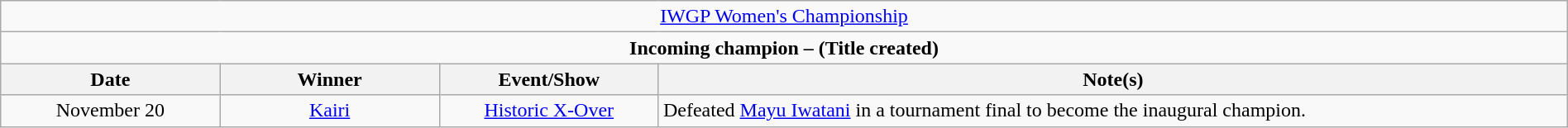<table class="wikitable" style="text-align:center; width:100%;">
<tr>
<td colspan="4" style="text-align: center;"><a href='#'>IWGP Women's Championship</a></td>
</tr>
<tr>
<td colspan="4" style="text-align: center;"><strong>Incoming champion – (Title created)</strong></td>
</tr>
<tr>
<th width=14%>Date</th>
<th width=14%>Winner</th>
<th width=14%>Event/Show</th>
<th width=58%>Note(s)</th>
</tr>
<tr>
<td>November 20</td>
<td><a href='#'>Kairi</a></td>
<td><a href='#'>Historic X-Over</a></td>
<td align=left>Defeated <a href='#'>Mayu Iwatani</a> in a tournament final to become the inaugural champion.</td>
</tr>
</table>
